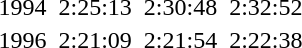<table>
<tr>
<td>1994</td>
<td></td>
<td>2:25:13</td>
<td></td>
<td>2:30:48</td>
<td></td>
<td>2:32:52</td>
</tr>
<tr>
<td>1996</td>
<td></td>
<td>2:21:09</td>
<td></td>
<td>2:21:54</td>
<td></td>
<td>2:22:38</td>
</tr>
</table>
